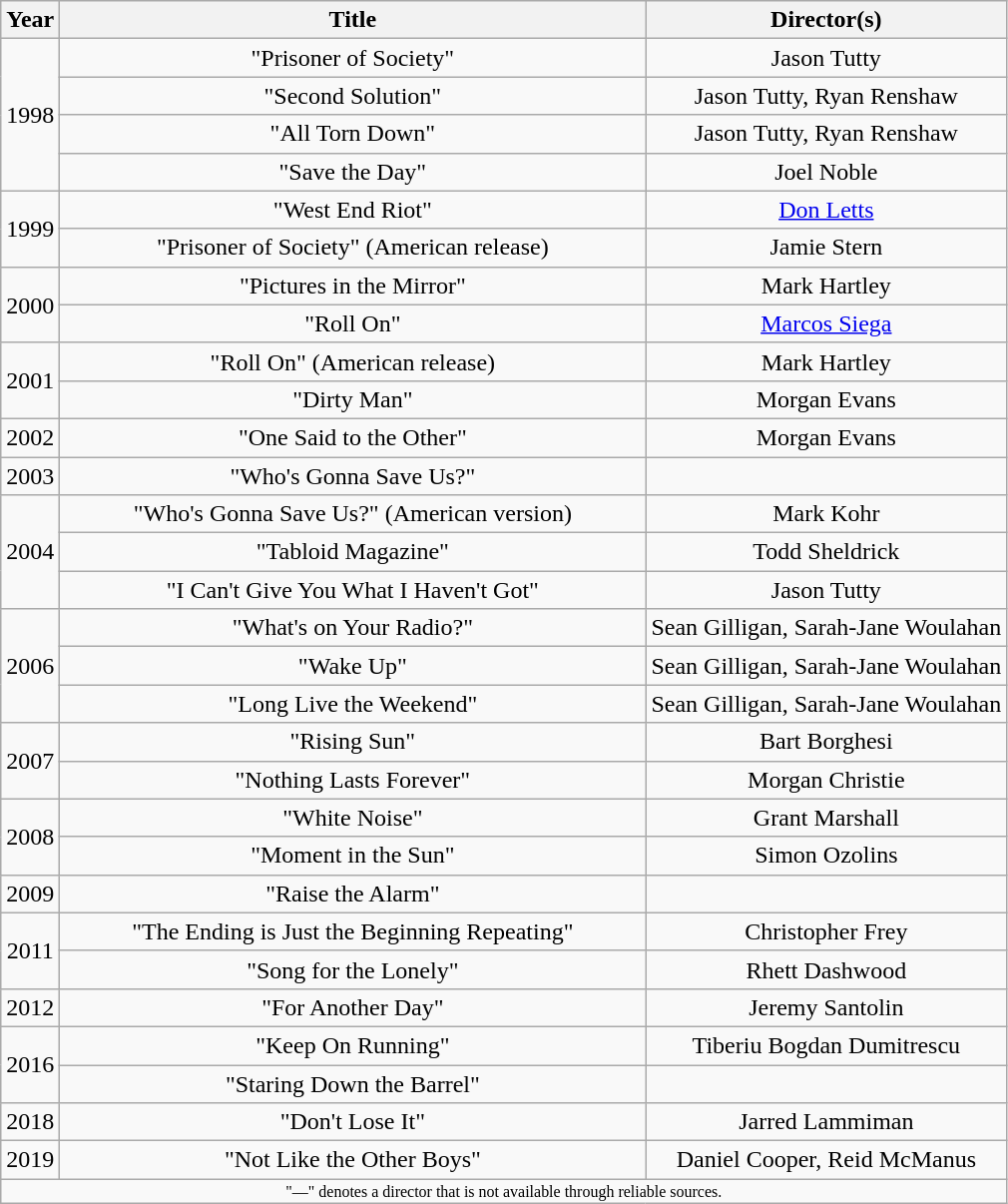<table class="wikitable plainrowheaders" style="text-align:center;" border="1">
<tr>
<th scope="col">Year</th>
<th scope="col" style="width:24em;">Title</th>
<th scope="col">Director(s)</th>
</tr>
<tr>
<td rowspan="4">1998</td>
<td>"Prisoner of Society"</td>
<td>Jason Tutty</td>
</tr>
<tr>
<td>"Second Solution"</td>
<td>Jason Tutty, Ryan Renshaw</td>
</tr>
<tr>
<td>"All Torn Down"</td>
<td>Jason Tutty, Ryan Renshaw</td>
</tr>
<tr>
<td>"Save the Day"</td>
<td>Joel Noble</td>
</tr>
<tr>
<td rowspan="2">1999</td>
<td>"West End Riot"</td>
<td><a href='#'>Don Letts</a></td>
</tr>
<tr>
<td>"Prisoner of Society" (American release)</td>
<td>Jamie Stern</td>
</tr>
<tr>
<td rowspan="2">2000</td>
<td>"Pictures in the Mirror"</td>
<td>Mark Hartley</td>
</tr>
<tr>
<td>"Roll On"</td>
<td><a href='#'>Marcos Siega</a></td>
</tr>
<tr>
<td rowspan="2">2001</td>
<td>"Roll On" (American release)</td>
<td>Mark Hartley</td>
</tr>
<tr>
<td>"Dirty Man"</td>
<td>Morgan Evans</td>
</tr>
<tr>
<td>2002</td>
<td>"One Said to the Other"</td>
<td>Morgan Evans</td>
</tr>
<tr>
<td>2003</td>
<td>"Who's Gonna Save Us?"</td>
<td></td>
</tr>
<tr>
<td rowspan="3">2004</td>
<td>"Who's Gonna Save Us?" (American version)</td>
<td>Mark Kohr</td>
</tr>
<tr>
<td>"Tabloid Magazine"</td>
<td>Todd Sheldrick</td>
</tr>
<tr>
<td>"I Can't Give You What I Haven't Got"</td>
<td>Jason Tutty</td>
</tr>
<tr>
<td rowspan="3">2006</td>
<td>"What's on Your Radio?"</td>
<td>Sean Gilligan, Sarah-Jane Woulahan</td>
</tr>
<tr>
<td>"Wake Up"</td>
<td>Sean Gilligan, Sarah-Jane Woulahan</td>
</tr>
<tr>
<td>"Long Live the Weekend"</td>
<td>Sean Gilligan, Sarah-Jane Woulahan</td>
</tr>
<tr>
<td rowspan="2">2007</td>
<td>"Rising Sun"</td>
<td>Bart Borghesi</td>
</tr>
<tr>
<td>"Nothing Lasts Forever"</td>
<td>Morgan Christie</td>
</tr>
<tr>
<td rowspan="2">2008</td>
<td>"White Noise"</td>
<td>Grant Marshall</td>
</tr>
<tr>
<td>"Moment in the Sun"</td>
<td>Simon Ozolins</td>
</tr>
<tr>
<td>2009</td>
<td>"Raise the Alarm"</td>
<td></td>
</tr>
<tr>
<td rowspan="2">2011</td>
<td>"The Ending is Just the Beginning Repeating"</td>
<td>Christopher Frey</td>
</tr>
<tr>
<td>"Song for the Lonely"</td>
<td>Rhett Dashwood</td>
</tr>
<tr>
<td>2012</td>
<td>"For Another Day"</td>
<td>Jeremy Santolin</td>
</tr>
<tr>
<td rowspan="2">2016</td>
<td>"Keep On Running"</td>
<td>Tiberiu Bogdan Dumitrescu</td>
</tr>
<tr>
<td>"Staring Down the Barrel"</td>
<td></td>
</tr>
<tr>
<td>2018</td>
<td>"Don't Lose It"</td>
<td>Jarred Lammiman</td>
</tr>
<tr>
<td>2019</td>
<td>"Not Like the Other Boys"</td>
<td>Daniel Cooper, Reid McManus</td>
</tr>
<tr>
<td align="center" colspan="3" style="font-size: 8pt">"—" denotes a director that is not available through reliable sources.</td>
</tr>
</table>
